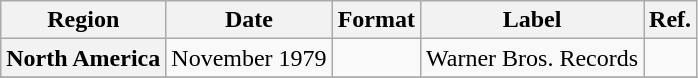<table class="wikitable plainrowheaders">
<tr>
<th scope="col">Region</th>
<th scope="col">Date</th>
<th scope="col">Format</th>
<th scope="col">Label</th>
<th scope="col">Ref.</th>
</tr>
<tr>
<th scope="row">North America</th>
<td>November 1979</td>
<td></td>
<td>Warner Bros. Records</td>
<td></td>
</tr>
<tr>
</tr>
</table>
